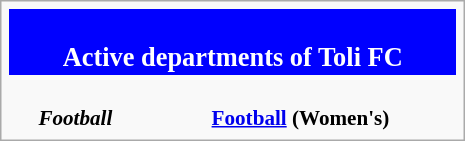<table class="infobox" style="font-size: 88%; width: 22em; text-align: center">
<tr>
<th colspan=3 style="font-size: 125%; background-color:blue; color:white; text-align:center;"><br>Active departments of Toli FC</th>
</tr>
<tr style="text-align: center">
<td><br><strong><em>Football</em></strong></td>
<td><br><strong><a href='#'>Football</a> (Women's)</strong></td>
</tr>
</table>
